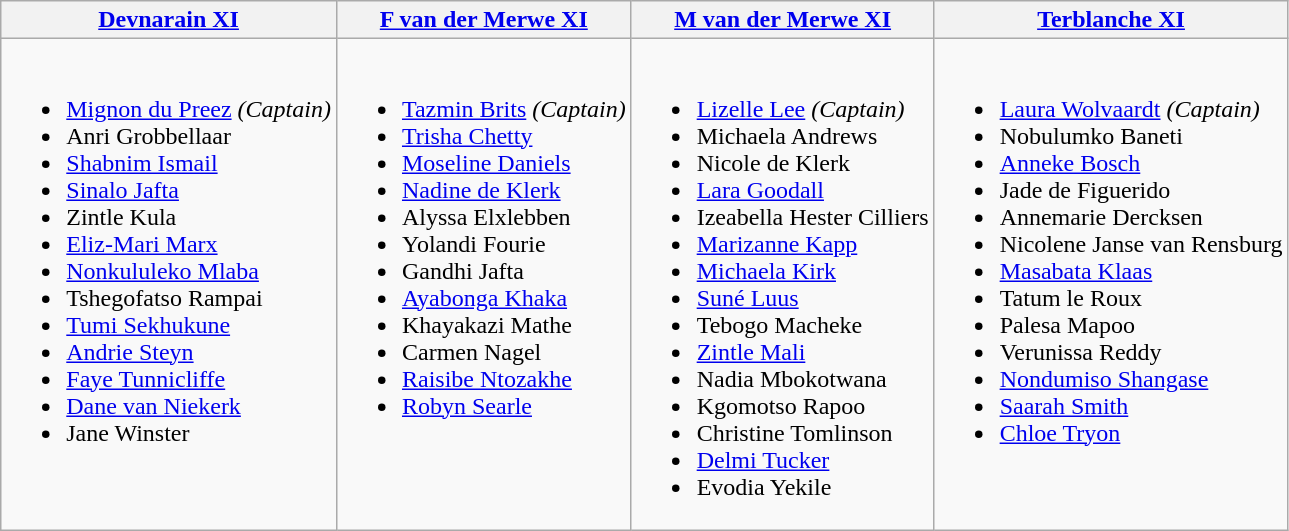<table class="wikitable">
<tr>
<th><a href='#'>Devnarain XI</a><br><small></small></th>
<th><a href='#'>F van der Merwe XI</a><br><small></small></th>
<th><a href='#'>M van der Merwe XI</a><br><small></small></th>
<th><a href='#'>Terblanche XI</a><br><small></small></th>
</tr>
<tr>
<td valign=top><br><ul><li><a href='#'>Mignon du Preez</a> <em>(Captain)</em></li><li>Anri Grobbellaar</li><li><a href='#'>Shabnim Ismail</a></li><li><a href='#'>Sinalo Jafta</a></li><li>Zintle Kula</li><li><a href='#'>Eliz-Mari Marx</a></li><li><a href='#'>Nonkululeko Mlaba</a></li><li>Tshegofatso Rampai</li><li><a href='#'>Tumi Sekhukune</a></li><li><a href='#'>Andrie Steyn</a></li><li><a href='#'>Faye Tunnicliffe</a></li><li><a href='#'>Dane van Niekerk</a></li><li>Jane Winster</li></ul></td>
<td valign=top><br><ul><li><a href='#'>Tazmin Brits</a> <em>(Captain)</em></li><li><a href='#'>Trisha Chetty</a></li><li><a href='#'>Moseline Daniels</a></li><li><a href='#'>Nadine de Klerk</a></li><li>Alyssa Elxlebben</li><li>Yolandi Fourie</li><li>Gandhi Jafta</li><li><a href='#'>Ayabonga Khaka</a></li><li>Khayakazi Mathe</li><li>Carmen Nagel</li><li><a href='#'>Raisibe Ntozakhe</a></li><li><a href='#'>Robyn Searle</a></li></ul></td>
<td valign=top><br><ul><li><a href='#'>Lizelle Lee</a> <em>(Captain)</em></li><li>Michaela Andrews</li><li>Nicole de Klerk</li><li><a href='#'>Lara Goodall</a></li><li>Izeabella Hester Cilliers</li><li><a href='#'>Marizanne Kapp</a></li><li><a href='#'>Michaela Kirk</a></li><li><a href='#'>Suné Luus</a></li><li>Tebogo Macheke</li><li><a href='#'>Zintle Mali</a></li><li>Nadia Mbokotwana</li><li>Kgomotso Rapoo</li><li>Christine Tomlinson</li><li><a href='#'>Delmi Tucker</a></li><li>Evodia Yekile</li></ul></td>
<td valign=top><br><ul><li><a href='#'>Laura Wolvaardt</a> <em>(Captain)</em></li><li>Nobulumko Baneti</li><li><a href='#'>Anneke Bosch</a></li><li>Jade de Figuerido</li><li>Annemarie Dercksen</li><li>Nicolene Janse van Rensburg</li><li><a href='#'>Masabata Klaas</a></li><li>Tatum le Roux</li><li>Palesa Mapoo</li><li>Verunissa Reddy</li><li><a href='#'>Nondumiso Shangase</a></li><li><a href='#'>Saarah Smith</a></li><li><a href='#'>Chloe Tryon</a></li></ul></td>
</tr>
</table>
